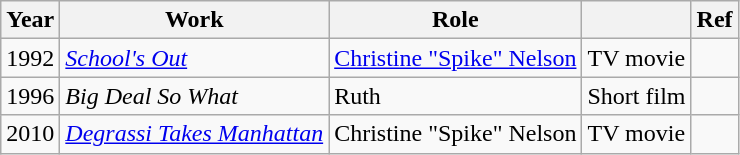<table class="wikitable">
<tr>
<th>Year</th>
<th>Work</th>
<th>Role</th>
<th></th>
<th>Ref</th>
</tr>
<tr>
<td>1992</td>
<td><a href='#'><em>School's Out</em></a></td>
<td><a href='#'>Christine "Spike" Nelson</a></td>
<td>TV movie</td>
<td></td>
</tr>
<tr>
<td>1996</td>
<td><em>Big Deal So What</em></td>
<td>Ruth</td>
<td>Short film</td>
<td></td>
</tr>
<tr>
<td>2010</td>
<td><em><a href='#'>Degrassi Takes Manhattan</a></em></td>
<td>Christine "Spike" Nelson</td>
<td>TV movie</td>
<td></td>
</tr>
</table>
